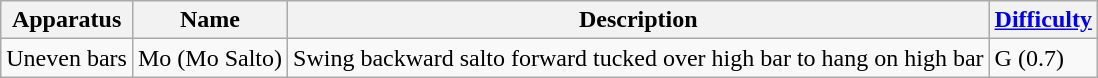<table class="wikitable">
<tr>
<th>Apparatus</th>
<th>Name</th>
<th>Description</th>
<th><a href='#'>Difficulty</a></th>
</tr>
<tr>
<td>Uneven bars</td>
<td>Mo (Mo Salto)</td>
<td>Swing backward salto forward tucked over high bar to hang on high bar</td>
<td>G (0.7)</td>
</tr>
</table>
